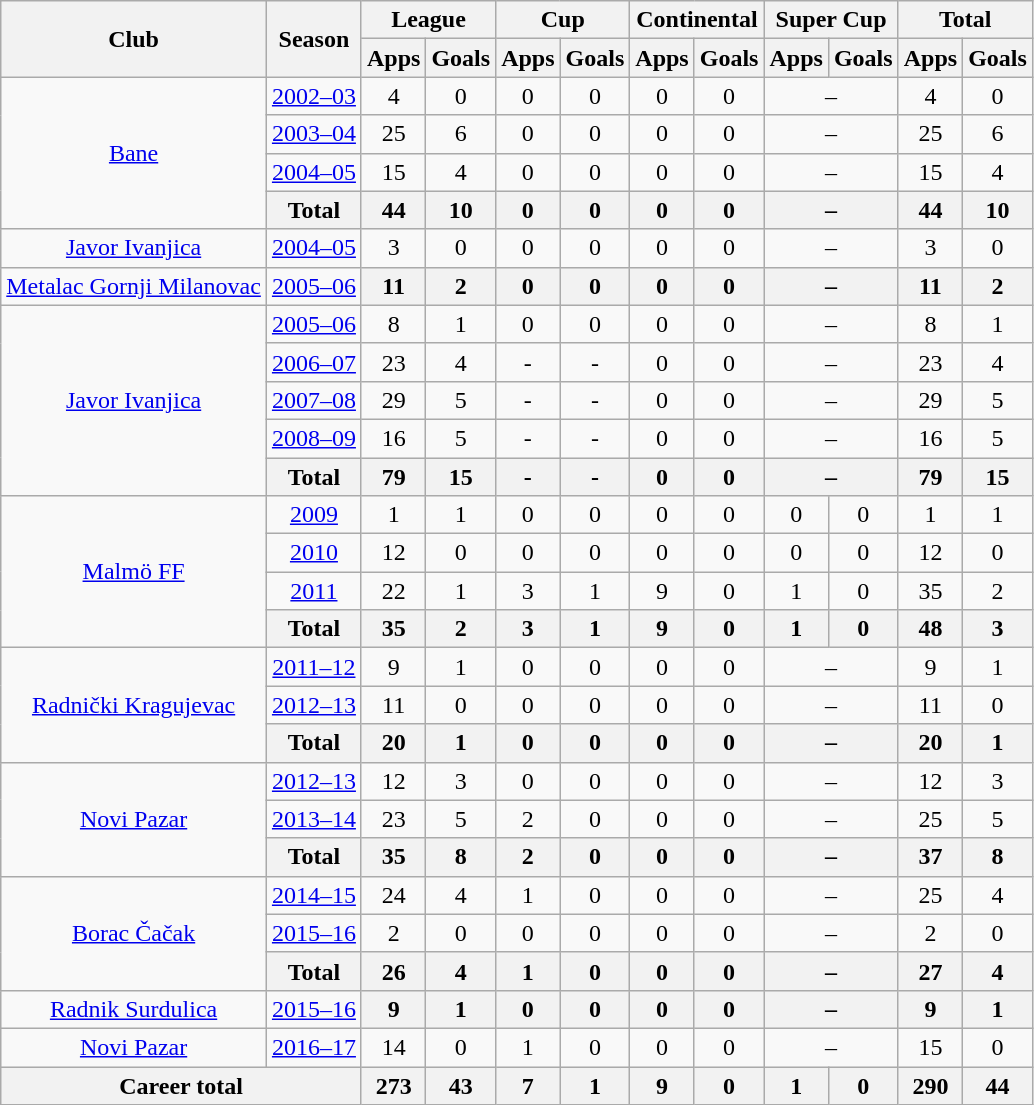<table class="wikitable" style="text-align:center">
<tr>
<th rowspan="2">Club</th>
<th rowspan="2">Season</th>
<th colspan="2">League</th>
<th colspan="2">Cup</th>
<th colspan="2">Continental</th>
<th colspan="2">Super Cup</th>
<th colspan="2">Total</th>
</tr>
<tr>
<th>Apps</th>
<th>Goals</th>
<th>Apps</th>
<th>Goals</th>
<th>Apps</th>
<th>Goals</th>
<th>Apps</th>
<th>Goals</th>
<th>Apps</th>
<th>Goals</th>
</tr>
<tr>
<td rowspan="4"><a href='#'>Bane</a></td>
<td><a href='#'>2002–03</a></td>
<td>4</td>
<td>0</td>
<td>0</td>
<td>0</td>
<td>0</td>
<td>0</td>
<td colspan="2">–</td>
<td>4</td>
<td>0</td>
</tr>
<tr>
<td><a href='#'>2003–04</a></td>
<td>25</td>
<td>6</td>
<td>0</td>
<td>0</td>
<td>0</td>
<td>0</td>
<td colspan="2">–</td>
<td>25</td>
<td>6</td>
</tr>
<tr>
<td><a href='#'>2004–05</a></td>
<td>15</td>
<td>4</td>
<td>0</td>
<td>0</td>
<td>0</td>
<td>0</td>
<td colspan="2">–</td>
<td>15</td>
<td>4</td>
</tr>
<tr>
<th>Total</th>
<th>44</th>
<th>10</th>
<th>0</th>
<th>0</th>
<th>0</th>
<th>0</th>
<th colspan="2">–</th>
<th>44</th>
<th>10</th>
</tr>
<tr>
<td rowspan="1"><a href='#'>Javor Ivanjica</a></td>
<td><a href='#'>2004–05</a></td>
<td>3</td>
<td>0</td>
<td>0</td>
<td>0</td>
<td>0</td>
<td>0</td>
<td colspan="2">–</td>
<td>3</td>
<td>0</td>
</tr>
<tr>
<td rowspan="1"><a href='#'>Metalac Gornji Milanovac</a></td>
<td><a href='#'>2005–06</a></td>
<th>11</th>
<th>2</th>
<th>0</th>
<th>0</th>
<th>0</th>
<th>0</th>
<th colspan="2">–</th>
<th>11</th>
<th>2</th>
</tr>
<tr>
<td rowspan="5"><a href='#'>Javor Ivanjica</a></td>
<td><a href='#'>2005–06</a></td>
<td>8</td>
<td>1</td>
<td>0</td>
<td>0</td>
<td>0</td>
<td>0</td>
<td colspan="2">–</td>
<td>8</td>
<td>1</td>
</tr>
<tr>
<td><a href='#'>2006–07</a></td>
<td>23</td>
<td>4</td>
<td>-</td>
<td>-</td>
<td>0</td>
<td>0</td>
<td colspan="2">–</td>
<td>23</td>
<td>4</td>
</tr>
<tr>
<td><a href='#'>2007–08</a></td>
<td>29</td>
<td>5</td>
<td>-</td>
<td>-</td>
<td>0</td>
<td>0</td>
<td colspan="2">–</td>
<td>29</td>
<td>5</td>
</tr>
<tr>
<td><a href='#'>2008–09</a></td>
<td>16</td>
<td>5</td>
<td>-</td>
<td>-</td>
<td>0</td>
<td>0</td>
<td colspan="2">–</td>
<td>16</td>
<td>5</td>
</tr>
<tr>
<th>Total</th>
<th>79</th>
<th>15</th>
<th>-</th>
<th>-</th>
<th>0</th>
<th>0</th>
<th colspan="2">–</th>
<th>79</th>
<th>15</th>
</tr>
<tr>
<td rowspan="4"><a href='#'>Malmö FF</a></td>
<td><a href='#'>2009</a></td>
<td>1</td>
<td>1</td>
<td>0</td>
<td>0</td>
<td>0</td>
<td>0</td>
<td>0</td>
<td>0</td>
<td>1</td>
<td>1</td>
</tr>
<tr>
<td><a href='#'>2010</a></td>
<td>12</td>
<td>0</td>
<td>0</td>
<td>0</td>
<td>0</td>
<td>0</td>
<td>0</td>
<td>0</td>
<td>12</td>
<td>0</td>
</tr>
<tr>
<td><a href='#'>2011</a></td>
<td>22</td>
<td>1</td>
<td>3</td>
<td>1</td>
<td>9</td>
<td>0</td>
<td>1</td>
<td>0</td>
<td>35</td>
<td>2</td>
</tr>
<tr>
<th>Total</th>
<th>35</th>
<th>2</th>
<th>3</th>
<th>1</th>
<th>9</th>
<th>0</th>
<th>1</th>
<th>0</th>
<th>48</th>
<th>3</th>
</tr>
<tr>
<td rowspan="3"><a href='#'>Radnički Kragujevac</a></td>
<td><a href='#'>2011–12</a></td>
<td>9</td>
<td>1</td>
<td>0</td>
<td>0</td>
<td>0</td>
<td>0</td>
<td colspan="2">–</td>
<td>9</td>
<td>1</td>
</tr>
<tr>
<td><a href='#'>2012–13</a></td>
<td>11</td>
<td>0</td>
<td>0</td>
<td>0</td>
<td>0</td>
<td>0</td>
<td colspan="2">–</td>
<td>11</td>
<td>0</td>
</tr>
<tr>
<th>Total</th>
<th>20</th>
<th>1</th>
<th>0</th>
<th>0</th>
<th>0</th>
<th>0</th>
<th colspan="2">–</th>
<th>20</th>
<th>1</th>
</tr>
<tr>
<td rowspan="3"><a href='#'>Novi Pazar</a></td>
<td><a href='#'>2012–13</a></td>
<td>12</td>
<td>3</td>
<td>0</td>
<td>0</td>
<td>0</td>
<td>0</td>
<td colspan="2">–</td>
<td>12</td>
<td>3</td>
</tr>
<tr>
<td><a href='#'>2013–14</a></td>
<td>23</td>
<td>5</td>
<td>2</td>
<td>0</td>
<td>0</td>
<td>0</td>
<td colspan="2">–</td>
<td>25</td>
<td>5</td>
</tr>
<tr>
<th>Total</th>
<th>35</th>
<th>8</th>
<th>2</th>
<th>0</th>
<th>0</th>
<th>0</th>
<th colspan="2">–</th>
<th>37</th>
<th>8</th>
</tr>
<tr>
<td rowspan="3"><a href='#'>Borac Čačak</a></td>
<td><a href='#'>2014–15</a></td>
<td>24</td>
<td>4</td>
<td>1</td>
<td>0</td>
<td>0</td>
<td>0</td>
<td colspan="2">–</td>
<td>25</td>
<td>4</td>
</tr>
<tr>
<td><a href='#'>2015–16</a></td>
<td>2</td>
<td>0</td>
<td>0</td>
<td>0</td>
<td>0</td>
<td>0</td>
<td colspan="2">–</td>
<td>2</td>
<td>0</td>
</tr>
<tr>
<th>Total</th>
<th>26</th>
<th>4</th>
<th>1</th>
<th>0</th>
<th>0</th>
<th>0</th>
<th colspan="2">–</th>
<th>27</th>
<th>4</th>
</tr>
<tr>
<td><a href='#'>Radnik Surdulica</a></td>
<td><a href='#'>2015–16</a></td>
<th>9</th>
<th>1</th>
<th>0</th>
<th>0</th>
<th>0</th>
<th>0</th>
<th colspan="2">–</th>
<th>9</th>
<th>1</th>
</tr>
<tr>
<td><a href='#'>Novi Pazar</a></td>
<td><a href='#'>2016–17</a></td>
<td>14</td>
<td>0</td>
<td>1</td>
<td>0</td>
<td>0</td>
<td>0</td>
<td colspan="2">–</td>
<td>15</td>
<td>0</td>
</tr>
<tr>
<th colspan="2">Career total</th>
<th>273</th>
<th>43</th>
<th>7</th>
<th>1</th>
<th>9</th>
<th>0</th>
<th>1</th>
<th>0</th>
<th>290</th>
<th>44</th>
</tr>
</table>
